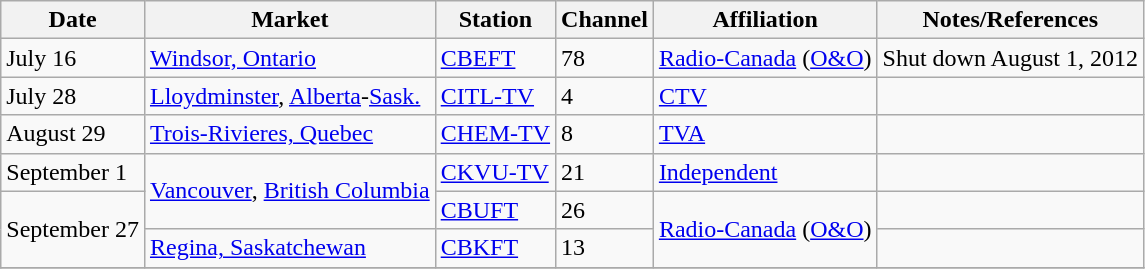<table class="wikitable">
<tr>
<th>Date</th>
<th>Market</th>
<th>Station</th>
<th>Channel</th>
<th>Affiliation</th>
<th>Notes/References</th>
</tr>
<tr>
<td>July 16</td>
<td><a href='#'>Windsor, Ontario</a></td>
<td><a href='#'>CBEFT</a></td>
<td>78</td>
<td><a href='#'>Radio-Canada</a> (<a href='#'>O&O</a>)</td>
<td>Shut down August 1, 2012</td>
</tr>
<tr>
<td>July 28</td>
<td><a href='#'>Lloydminster</a>, <a href='#'>Alberta</a>-<a href='#'>Sask.</a></td>
<td><a href='#'>CITL-TV</a></td>
<td>4</td>
<td><a href='#'>CTV</a></td>
<td></td>
</tr>
<tr>
<td>August 29</td>
<td><a href='#'>Trois-Rivieres, Quebec</a></td>
<td><a href='#'>CHEM-TV</a></td>
<td>8</td>
<td><a href='#'>TVA</a></td>
<td></td>
</tr>
<tr>
<td>September 1</td>
<td rowspan=2><a href='#'>Vancouver</a>, <a href='#'>British Columbia</a></td>
<td><a href='#'>CKVU-TV</a></td>
<td>21</td>
<td><a href='#'>Independent</a></td>
<td></td>
</tr>
<tr>
<td rowspan=2>September 27</td>
<td><a href='#'>CBUFT</a></td>
<td>26</td>
<td rowspan=2><a href='#'>Radio-Canada</a> (<a href='#'>O&O</a>)</td>
<td></td>
</tr>
<tr>
<td><a href='#'>Regina, Saskatchewan</a></td>
<td><a href='#'>CBKFT</a></td>
<td>13</td>
<td></td>
</tr>
<tr>
</tr>
</table>
